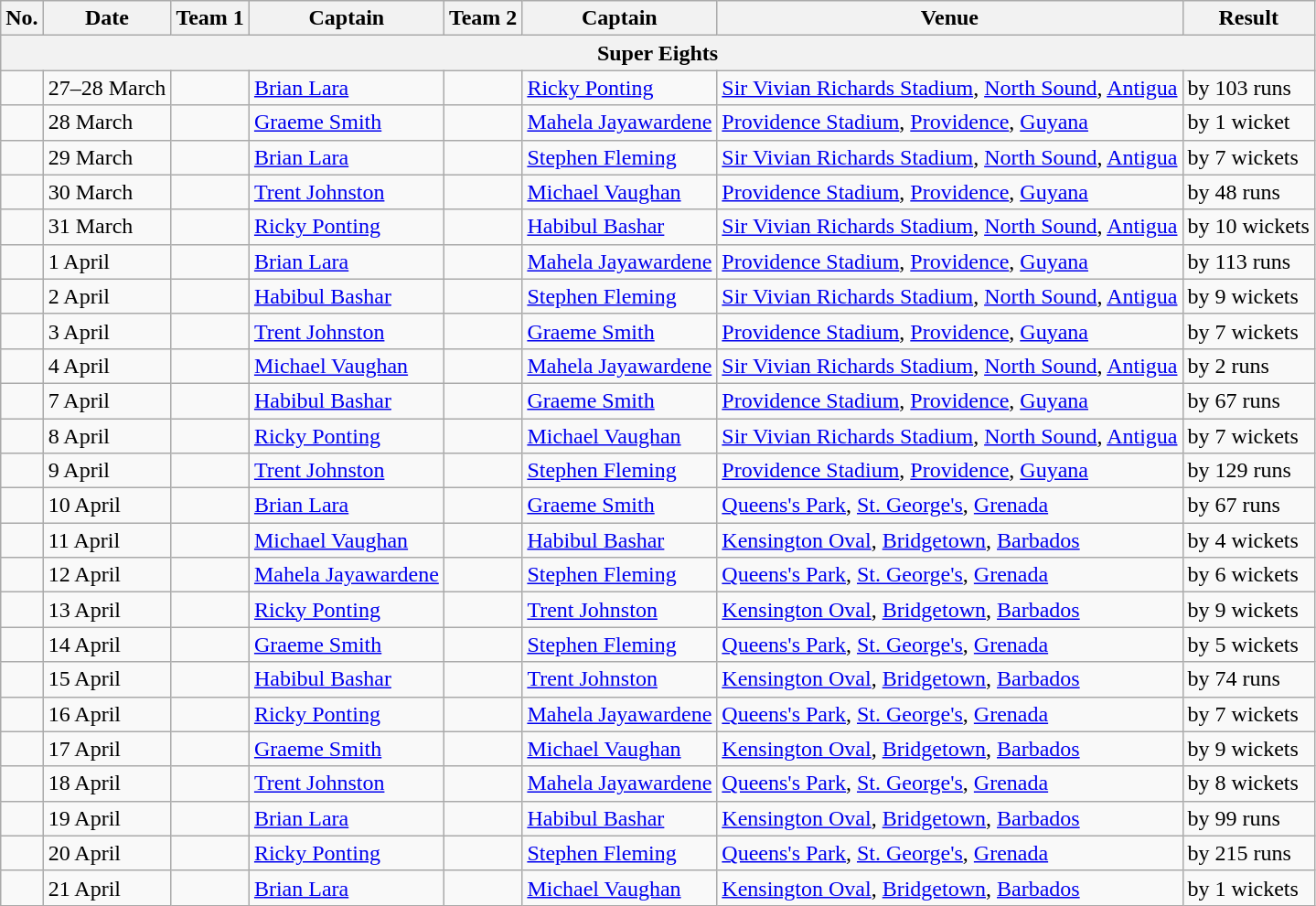<table class="wikitable">
<tr>
<th>No.</th>
<th>Date</th>
<th>Team 1</th>
<th>Captain</th>
<th>Team 2</th>
<th>Captain</th>
<th>Venue</th>
<th>Result</th>
</tr>
<tr>
<th colspan="8">Super Eights</th>
</tr>
<tr>
<td></td>
<td>27–28 March</td>
<td></td>
<td><a href='#'>Brian Lara</a></td>
<td></td>
<td><a href='#'>Ricky Ponting</a></td>
<td><a href='#'>Sir Vivian Richards Stadium</a>, <a href='#'>North Sound</a>, <a href='#'>Antigua</a></td>
<td> by 103 runs</td>
</tr>
<tr>
<td></td>
<td>28 March</td>
<td></td>
<td><a href='#'>Graeme Smith</a></td>
<td></td>
<td><a href='#'>Mahela Jayawardene</a></td>
<td><a href='#'>Providence Stadium</a>, <a href='#'>Providence</a>, <a href='#'>Guyana</a></td>
<td> by 1 wicket</td>
</tr>
<tr>
<td></td>
<td>29 March</td>
<td></td>
<td><a href='#'>Brian Lara</a></td>
<td></td>
<td><a href='#'>Stephen Fleming</a></td>
<td><a href='#'>Sir Vivian Richards Stadium</a>, <a href='#'>North Sound</a>, <a href='#'>Antigua</a></td>
<td> by 7 wickets</td>
</tr>
<tr>
<td></td>
<td>30 March</td>
<td></td>
<td><a href='#'>Trent Johnston</a></td>
<td></td>
<td><a href='#'>Michael Vaughan</a></td>
<td><a href='#'>Providence Stadium</a>, <a href='#'>Providence</a>, <a href='#'>Guyana</a></td>
<td> by 48 runs</td>
</tr>
<tr>
<td></td>
<td>31 March</td>
<td></td>
<td><a href='#'>Ricky Ponting</a></td>
<td></td>
<td><a href='#'>Habibul Bashar</a></td>
<td><a href='#'>Sir Vivian Richards Stadium</a>, <a href='#'>North Sound</a>, <a href='#'>Antigua</a></td>
<td> by 10 wickets</td>
</tr>
<tr>
<td></td>
<td>1 April</td>
<td></td>
<td><a href='#'>Brian Lara</a></td>
<td></td>
<td><a href='#'>Mahela Jayawardene</a></td>
<td><a href='#'>Providence Stadium</a>, <a href='#'>Providence</a>, <a href='#'>Guyana</a></td>
<td> by 113 runs</td>
</tr>
<tr>
<td></td>
<td>2 April</td>
<td></td>
<td><a href='#'>Habibul Bashar</a></td>
<td></td>
<td><a href='#'>Stephen Fleming</a></td>
<td><a href='#'>Sir Vivian Richards Stadium</a>, <a href='#'>North Sound</a>, <a href='#'>Antigua</a></td>
<td> by 9 wickets</td>
</tr>
<tr>
<td></td>
<td>3 April</td>
<td></td>
<td><a href='#'>Trent Johnston</a></td>
<td></td>
<td><a href='#'>Graeme Smith</a></td>
<td><a href='#'>Providence Stadium</a>, <a href='#'>Providence</a>, <a href='#'>Guyana</a></td>
<td> by 7 wickets</td>
</tr>
<tr>
<td></td>
<td>4 April</td>
<td></td>
<td><a href='#'>Michael Vaughan</a></td>
<td></td>
<td><a href='#'>Mahela Jayawardene</a></td>
<td><a href='#'>Sir Vivian Richards Stadium</a>, <a href='#'>North Sound</a>, <a href='#'>Antigua</a></td>
<td> by 2 runs</td>
</tr>
<tr>
<td></td>
<td>7 April</td>
<td></td>
<td><a href='#'>Habibul Bashar</a></td>
<td></td>
<td><a href='#'>Graeme Smith</a></td>
<td><a href='#'>Providence Stadium</a>, <a href='#'>Providence</a>, <a href='#'>Guyana</a></td>
<td> by 67 runs</td>
</tr>
<tr>
<td></td>
<td>8 April</td>
<td></td>
<td><a href='#'>Ricky Ponting</a></td>
<td></td>
<td><a href='#'>Michael Vaughan</a></td>
<td><a href='#'>Sir Vivian Richards Stadium</a>, <a href='#'>North Sound</a>, <a href='#'>Antigua</a></td>
<td> by 7 wickets</td>
</tr>
<tr>
<td></td>
<td>9 April</td>
<td></td>
<td><a href='#'>Trent Johnston</a></td>
<td></td>
<td><a href='#'>Stephen Fleming</a></td>
<td><a href='#'>Providence Stadium</a>, <a href='#'>Providence</a>, <a href='#'>Guyana</a></td>
<td> by 129 runs</td>
</tr>
<tr>
<td></td>
<td>10 April</td>
<td></td>
<td><a href='#'>Brian Lara</a></td>
<td></td>
<td><a href='#'>Graeme Smith</a></td>
<td><a href='#'>Queens's Park</a>, <a href='#'>St. George's</a>, <a href='#'>Grenada</a></td>
<td> by 67 runs</td>
</tr>
<tr>
<td></td>
<td>11 April</td>
<td></td>
<td><a href='#'>Michael Vaughan</a></td>
<td></td>
<td><a href='#'>Habibul Bashar</a></td>
<td><a href='#'>Kensington Oval</a>, <a href='#'>Bridgetown</a>, <a href='#'>Barbados</a></td>
<td> by 4 wickets</td>
</tr>
<tr>
<td></td>
<td>12 April</td>
<td></td>
<td><a href='#'>Mahela Jayawardene</a></td>
<td></td>
<td><a href='#'>Stephen Fleming</a></td>
<td><a href='#'>Queens's Park</a>, <a href='#'>St. George's</a>, <a href='#'>Grenada</a></td>
<td> by 6 wickets</td>
</tr>
<tr>
<td></td>
<td>13 April</td>
<td></td>
<td><a href='#'>Ricky Ponting</a></td>
<td></td>
<td><a href='#'>Trent Johnston</a></td>
<td><a href='#'>Kensington Oval</a>, <a href='#'>Bridgetown</a>, <a href='#'>Barbados</a></td>
<td> by 9 wickets</td>
</tr>
<tr>
<td></td>
<td>14 April</td>
<td></td>
<td><a href='#'>Graeme Smith</a></td>
<td></td>
<td><a href='#'>Stephen Fleming</a></td>
<td><a href='#'>Queens's Park</a>, <a href='#'>St. George's</a>, <a href='#'>Grenada</a></td>
<td> by 5 wickets</td>
</tr>
<tr>
<td></td>
<td>15 April</td>
<td></td>
<td><a href='#'>Habibul Bashar</a></td>
<td></td>
<td><a href='#'>Trent Johnston</a></td>
<td><a href='#'>Kensington Oval</a>, <a href='#'>Bridgetown</a>, <a href='#'>Barbados</a></td>
<td> by 74 runs</td>
</tr>
<tr>
<td></td>
<td>16 April</td>
<td></td>
<td><a href='#'>Ricky Ponting</a></td>
<td></td>
<td><a href='#'>Mahela Jayawardene</a></td>
<td><a href='#'>Queens's Park</a>, <a href='#'>St. George's</a>, <a href='#'>Grenada</a></td>
<td> by 7 wickets</td>
</tr>
<tr>
<td></td>
<td>17 April</td>
<td></td>
<td><a href='#'>Graeme Smith</a></td>
<td></td>
<td><a href='#'>Michael Vaughan</a></td>
<td><a href='#'>Kensington Oval</a>, <a href='#'>Bridgetown</a>, <a href='#'>Barbados</a></td>
<td> by 9 wickets</td>
</tr>
<tr>
<td></td>
<td>18 April</td>
<td></td>
<td><a href='#'>Trent Johnston</a></td>
<td></td>
<td><a href='#'>Mahela Jayawardene</a></td>
<td><a href='#'>Queens's Park</a>, <a href='#'>St. George's</a>, <a href='#'>Grenada</a></td>
<td> by 8 wickets</td>
</tr>
<tr>
<td></td>
<td>19 April</td>
<td></td>
<td><a href='#'>Brian Lara</a></td>
<td></td>
<td><a href='#'>Habibul Bashar</a></td>
<td><a href='#'>Kensington Oval</a>, <a href='#'>Bridgetown</a>, <a href='#'>Barbados</a></td>
<td> by 99 runs</td>
</tr>
<tr>
<td></td>
<td>20 April</td>
<td></td>
<td><a href='#'>Ricky Ponting</a></td>
<td></td>
<td><a href='#'>Stephen Fleming</a></td>
<td><a href='#'>Queens's Park</a>, <a href='#'>St. George's</a>, <a href='#'>Grenada</a></td>
<td> by 215 runs</td>
</tr>
<tr>
<td></td>
<td>21 April</td>
<td></td>
<td><a href='#'>Brian Lara</a></td>
<td></td>
<td><a href='#'>Michael Vaughan</a></td>
<td><a href='#'>Kensington Oval</a>, <a href='#'>Bridgetown</a>, <a href='#'>Barbados</a></td>
<td> by 1 wickets</td>
</tr>
</table>
